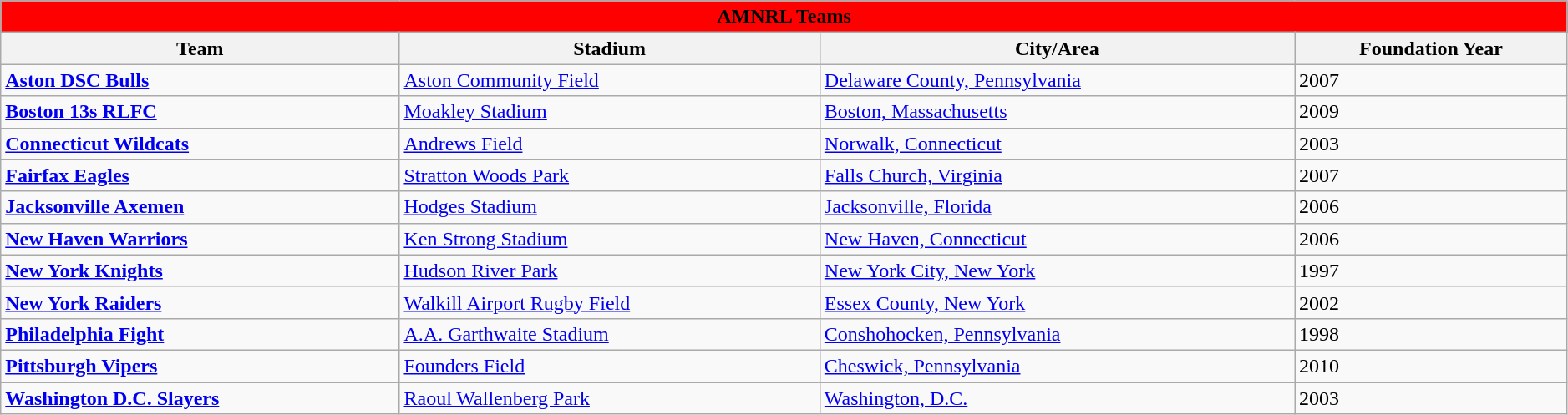<table class="wikitable" style="width: 99%">
<tr>
<td bgcolor="#FF0000" align="center" colspan="5"><strong><span>AMNRL Teams</span></strong></td>
</tr>
<tr>
<th>Team</th>
<th>Stadium</th>
<th>City/Area</th>
<th>Foundation Year</th>
</tr>
<tr>
<td><strong><a href='#'>Aston DSC Bulls</a></strong></td>
<td><a href='#'>Aston Community Field</a></td>
<td><a href='#'>Delaware County, Pennsylvania</a></td>
<td>2007</td>
</tr>
<tr>
<td><strong><a href='#'>Boston 13s RLFC</a></strong></td>
<td><a href='#'>Moakley Stadium</a></td>
<td><a href='#'>Boston, Massachusetts</a></td>
<td>2009</td>
</tr>
<tr>
<td><strong><a href='#'>Connecticut Wildcats</a></strong></td>
<td><a href='#'>Andrews Field</a></td>
<td><a href='#'>Norwalk, Connecticut</a></td>
<td>2003</td>
</tr>
<tr>
<td><strong><a href='#'>Fairfax Eagles</a></strong></td>
<td><a href='#'>Stratton Woods Park</a></td>
<td><a href='#'>Falls Church, Virginia</a></td>
<td>2007</td>
</tr>
<tr>
<td><strong><a href='#'>Jacksonville Axemen</a></strong></td>
<td><a href='#'>Hodges Stadium</a></td>
<td><a href='#'>Jacksonville, Florida</a></td>
<td>2006</td>
</tr>
<tr>
<td><strong><a href='#'>New Haven Warriors</a></strong></td>
<td><a href='#'>Ken Strong Stadium</a></td>
<td><a href='#'>New Haven, Connecticut</a></td>
<td>2006</td>
</tr>
<tr>
<td><strong><a href='#'>New York Knights</a></strong></td>
<td><a href='#'>Hudson River Park</a></td>
<td><a href='#'>New York City, New York</a></td>
<td>1997</td>
</tr>
<tr>
<td><strong><a href='#'>New York Raiders</a></strong></td>
<td><a href='#'>Walkill Airport Rugby Field</a></td>
<td><a href='#'>Essex County, New York</a></td>
<td>2002</td>
</tr>
<tr>
<td><strong><a href='#'>Philadelphia Fight</a></strong></td>
<td><a href='#'>A.A. Garthwaite Stadium</a></td>
<td><a href='#'>Conshohocken, Pennsylvania</a></td>
<td>1998</td>
</tr>
<tr>
<td><strong><a href='#'>Pittsburgh Vipers</a></strong></td>
<td><a href='#'>Founders Field</a></td>
<td><a href='#'>Cheswick, Pennsylvania</a></td>
<td>2010</td>
</tr>
<tr>
<td><strong><a href='#'>Washington D.C. Slayers</a></strong></td>
<td><a href='#'>Raoul Wallenberg Park</a></td>
<td><a href='#'>Washington, D.C.</a></td>
<td>2003</td>
</tr>
</table>
